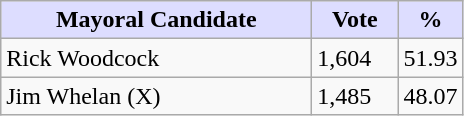<table class="wikitable">
<tr>
<th style="background:#ddf; width:200px;">Mayoral Candidate </th>
<th style="background:#ddf; width:50px;">Vote</th>
<th style="background:#ddf; width:30px;">%</th>
</tr>
<tr>
<td>Rick Woodcock</td>
<td>1,604</td>
<td>51.93</td>
</tr>
<tr>
<td>Jim Whelan (X)</td>
<td>1,485</td>
<td>48.07</td>
</tr>
</table>
